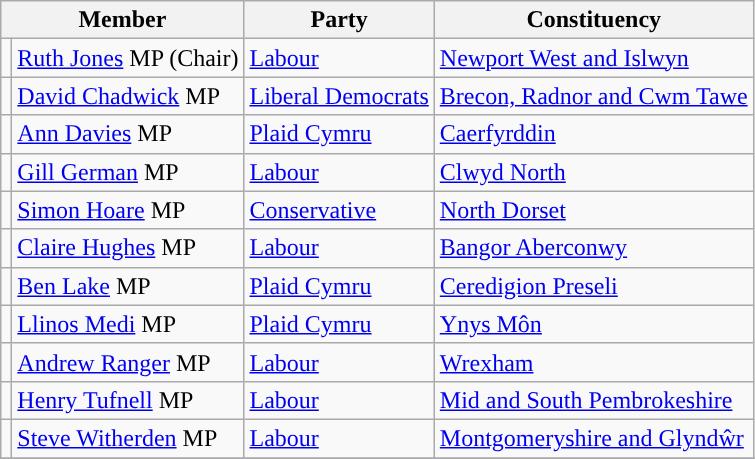<table class="wikitable">
<tr>
<th colspan="2" valign="top">Member</th>
<th valign="top">Party</th>
<th valign="top">Constituency</th>
</tr>
<tr>
<td style="color:inherit;background:"></td>
<td><a href='#'>Ruth Jones</a> MP (Chair)</td>
<td><a href='#'>Labour</a></td>
<td><a href='#'>Newport West and Islwyn</a></td>
</tr>
<tr>
<td style="color:inherit;background:"></td>
<td><a href='#'>David Chadwick</a> MP</td>
<td><a href='#'>Liberal Democrats</a></td>
<td><a href='#'>Brecon, Radnor and Cwm Tawe</a></td>
</tr>
<tr>
<td style="color:inherit;background:"></td>
<td><a href='#'>Ann Davies</a> MP</td>
<td><a href='#'>Plaid Cymru</a></td>
<td><a href='#'>Caerfyrddin</a></td>
</tr>
<tr>
<td style="color:inherit;background:"></td>
<td><a href='#'>Gill German</a> MP</td>
<td><a href='#'>Labour</a></td>
<td><a href='#'>Clwyd North</a></td>
</tr>
<tr>
<td style="color:inherit;background:"></td>
<td><a href='#'>Simon Hoare</a> MP</td>
<td><a href='#'>Conservative</a></td>
<td><a href='#'>North Dorset</a></td>
</tr>
<tr>
<td style="color:inherit;background:"></td>
<td><a href='#'>Claire Hughes</a> MP</td>
<td><a href='#'>Labour</a></td>
<td><a href='#'>Bangor Aberconwy</a></td>
</tr>
<tr>
<td style="color:inherit;background:"></td>
<td><a href='#'>Ben Lake</a> MP</td>
<td><a href='#'>Plaid Cymru</a></td>
<td><a href='#'>Ceredigion Preseli</a></td>
</tr>
<tr>
<td style="color:inherit;background:"></td>
<td><a href='#'>Llinos Medi</a> MP</td>
<td><a href='#'>Plaid Cymru</a></td>
<td><a href='#'>Ynys Môn</a></td>
</tr>
<tr>
<td style="color:inherit;background:"></td>
<td><a href='#'>Andrew Ranger</a> MP</td>
<td><a href='#'>Labour</a></td>
<td><a href='#'>Wrexham</a></td>
</tr>
<tr>
<td style="color:inherit;background:"></td>
<td><a href='#'>Henry Tufnell</a> MP</td>
<td><a href='#'>Labour</a></td>
<td><a href='#'>Mid and South Pembrokeshire</a></td>
</tr>
<tr>
<td style="color:inherit;background:"></td>
<td><a href='#'>Steve Witherden</a> MP</td>
<td><a href='#'>Labour</a></td>
<td><a href='#'>Montgomeryshire and Glyndŵr</a></td>
</tr>
<tr>
</tr>
</table>
